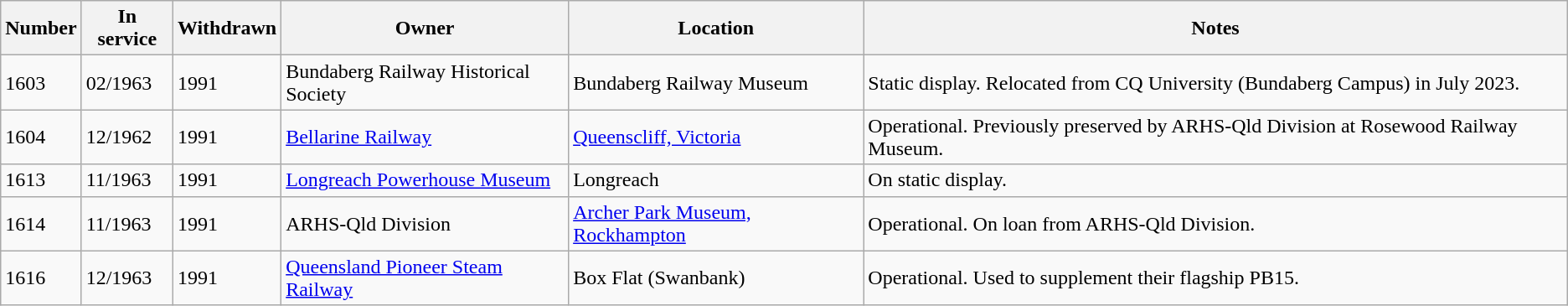<table class="wikitable sortable">
<tr>
<th>Number</th>
<th>In service</th>
<th>Withdrawn</th>
<th>Owner</th>
<th>Location</th>
<th>Notes</th>
</tr>
<tr>
<td>1603</td>
<td>02/1963</td>
<td>1991</td>
<td>Bundaberg Railway Historical<br>Society</td>
<td>Bundaberg Railway Museum</td>
<td>Static  display.  Relocated from CQ University (Bundaberg Campus) in July 2023.</td>
</tr>
<tr>
<td>1604</td>
<td>12/1962</td>
<td>1991</td>
<td><a href='#'>Bellarine Railway</a></td>
<td><a href='#'>Queenscliff, Victoria</a></td>
<td>Operational. Previously preserved by ARHS-Qld Division at Rosewood Railway Museum.</td>
</tr>
<tr>
<td>1613</td>
<td>11/1963</td>
<td>1991</td>
<td><a href='#'>Longreach Powerhouse Museum</a></td>
<td>Longreach</td>
<td>On static display.</td>
</tr>
<tr>
<td>1614</td>
<td>11/1963</td>
<td>1991</td>
<td>ARHS-Qld Division</td>
<td><a href='#'>Archer Park Museum, Rockhampton</a></td>
<td>Operational. On loan from ARHS-Qld Division.</td>
</tr>
<tr>
<td>1616</td>
<td>12/1963</td>
<td>1991</td>
<td><a href='#'>Queensland Pioneer Steam Railway</a></td>
<td>Box Flat (Swanbank)</td>
<td>Operational. Used to supplement their flagship PB15.</td>
</tr>
</table>
